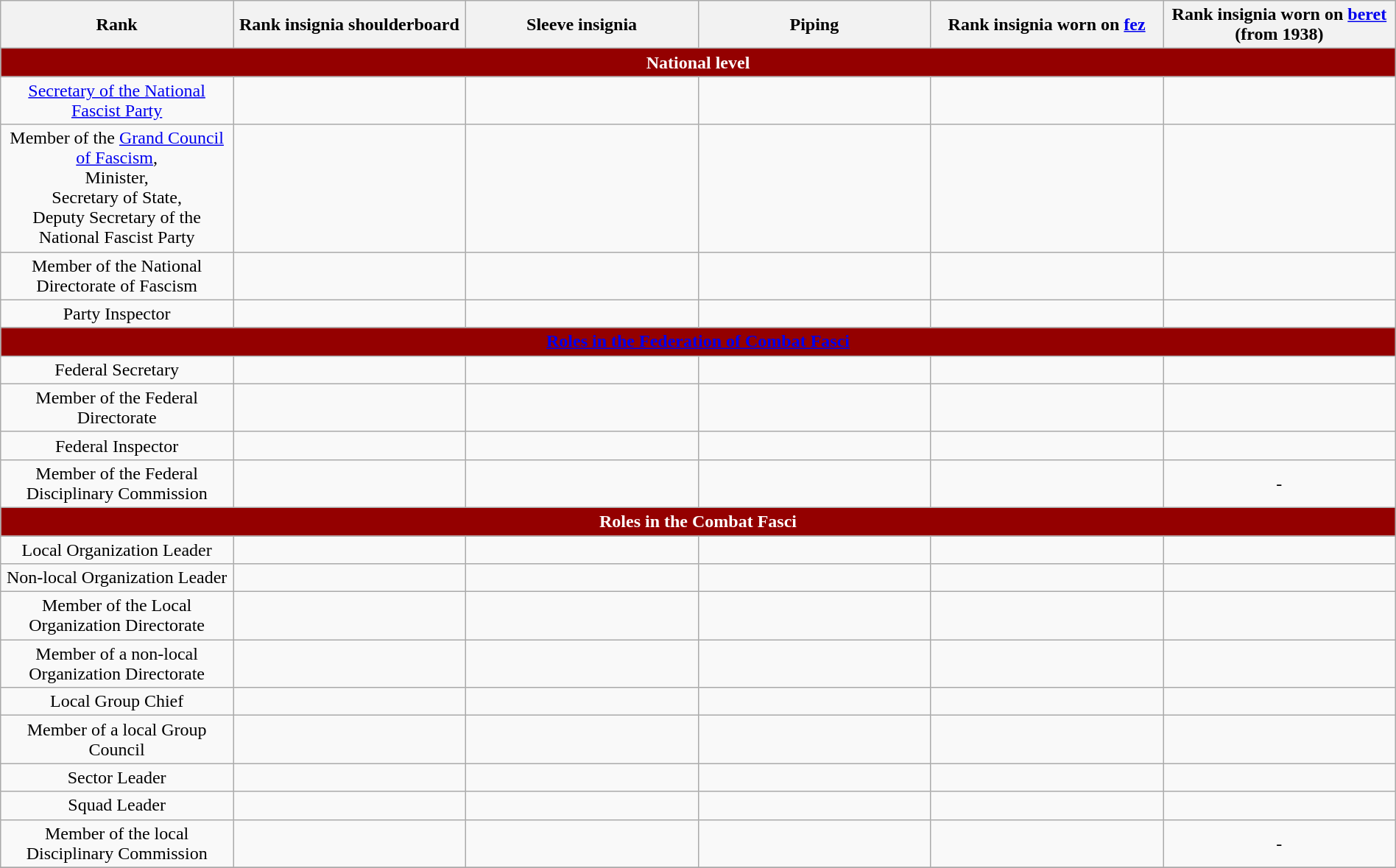<table class="wikitable" width="100%">
<tr align="center">
<th width=16%>Rank</th>
<th width=16%>Rank insignia shoulderboard</th>
<th width=16%>Sleeve insignia</th>
<th width=16%>Piping</th>
<th width=16%>Rank insignia worn on <a href='#'>fez</a></th>
<th width=16%>Rank insignia worn on <a href='#'>beret</a> (from 1938)</th>
</tr>
<tr align="center">
<td colspan="6" bgcolor="#940000" style="color: white"><strong>National level</strong></td>
</tr>
<tr align="center">
<td><a href='#'>Secretary of the National Fascist Party</a></td>
<td></td>
<td></td>
<td></td>
<td></td>
<td></td>
</tr>
<tr align="center">
<td>Member of the <a href='#'>Grand Council of Fascism</a>,<br>Minister,<br>Secretary of State,<br>Deputy Secretary of the National Fascist Party</td>
<td></td>
<td></td>
<td></td>
<td></td>
<td></td>
</tr>
<tr align="center">
<td>Member of the National Directorate  of Fascism</td>
<td></td>
<td></td>
<td></td>
<td></td>
<td></td>
</tr>
<tr align="center">
<td>Party Inspector</td>
<td></td>
<td></td>
<td></td>
<td></td>
<td></td>
</tr>
<tr align="center">
<td colspan="6" bgcolor="#940000" style="color: white"><strong><a href='#'>Roles in the Federation of Combat Fasci</a></strong></td>
</tr>
<tr align="center">
<td>Federal Secretary</td>
<td></td>
<td></td>
<td></td>
<td></td>
<td></td>
</tr>
<tr align="center">
<td>Member of the Federal Directorate</td>
<td></td>
<td></td>
<td></td>
<td></td>
<td></td>
</tr>
<tr align="center">
<td>Federal Inspector</td>
<td></td>
<td></td>
<td></td>
<td></td>
<td></td>
</tr>
<tr align="center">
<td>Member of the Federal Disciplinary Commission</td>
<td></td>
<td></td>
<td></td>
<td></td>
<td>-</td>
</tr>
<tr align="center">
<td colspan="6" bgcolor="#940000" style="color: white"><strong>Roles in the Combat Fasci</strong></td>
</tr>
<tr align="center">
<td>Local Organization Leader</td>
<td></td>
<td></td>
<td></td>
<td></td>
<td></td>
</tr>
<tr align="center">
<td>Non-local Organization Leader</td>
<td></td>
<td></td>
<td></td>
<td></td>
<td></td>
</tr>
<tr align="center">
<td>Member of the Local Organization Directorate</td>
<td></td>
<td></td>
<td></td>
<td></td>
<td></td>
</tr>
<tr align="center">
<td>Member of a non-local Organization Directorate</td>
<td></td>
<td></td>
<td></td>
<td></td>
<td></td>
</tr>
<tr align="center">
<td>Local Group Chief</td>
<td></td>
<td></td>
<td></td>
<td></td>
<td></td>
</tr>
<tr align="center">
<td>Member of a local Group Council</td>
<td></td>
<td></td>
<td></td>
<td></td>
<td></td>
</tr>
<tr align="center">
<td>Sector Leader</td>
<td></td>
<td></td>
<td></td>
<td></td>
<td></td>
</tr>
<tr align="center">
<td>Squad Leader</td>
<td></td>
<td></td>
<td></td>
<td></td>
<td></td>
</tr>
<tr align="center">
<td>Member of the local Disciplinary Commission</td>
<td></td>
<td></td>
<td></td>
<td></td>
<td>-</td>
</tr>
<tr>
</tr>
<tr align="center">
</tr>
</table>
